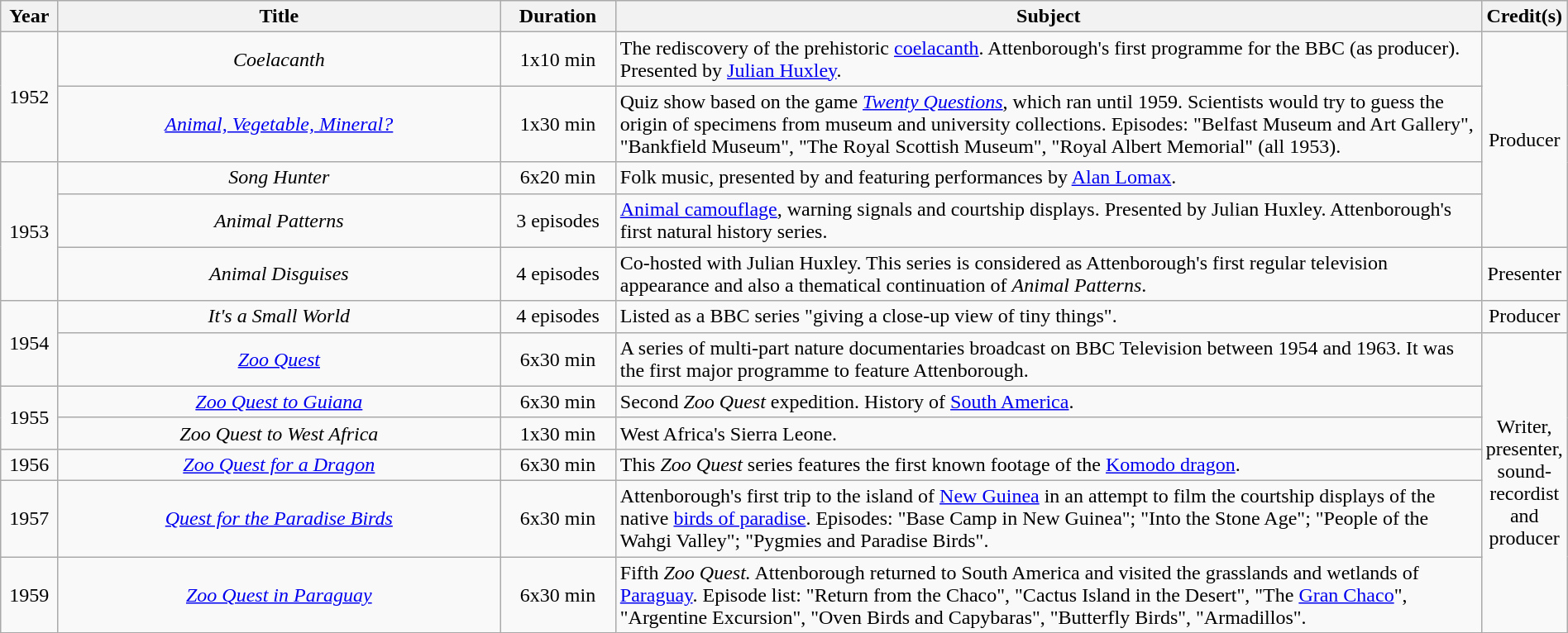<table class="wikitable" style="text-align:center" width="100%">
<tr>
<th width="40">Year</th>
<th width="400">Title</th>
<th width="90">Duration</th>
<th width="800">Subject</th>
<th>Credit(s)</th>
</tr>
<tr>
<td rowspan="2">1952</td>
<td><em>Coelacanth</em></td>
<td>1x10 min</td>
<td align="left">The rediscovery of the prehistoric <a href='#'>coelacanth</a>. Attenborough's first programme for the BBC (as producer). Presented by <a href='#'>Julian Huxley</a>.</td>
<td rowspan="4">Producer</td>
</tr>
<tr>
<td><em><a href='#'>Animal, Vegetable, Mineral?</a></em></td>
<td>1x30 min</td>
<td align="left">Quiz show based on the game <em><a href='#'>Twenty Questions</a></em>, which ran until 1959. Scientists would try to guess the origin of specimens from museum and university collections. Episodes: "Belfast Museum and Art Gallery", "Bankfield Museum", "The Royal Scottish Museum", "Royal Albert Memorial" (all 1953).</td>
</tr>
<tr>
<td rowspan="3">1953</td>
<td><em>Song Hunter</em></td>
<td>6x20 min</td>
<td align="left">Folk music, presented by and featuring performances by <a href='#'>Alan Lomax</a>.</td>
</tr>
<tr>
<td><em>Animal Patterns</em></td>
<td>3 episodes</td>
<td align="left"><a href='#'>Animal camouflage</a>, warning signals and courtship displays. Presented by Julian Huxley. Attenborough's first natural history series.</td>
</tr>
<tr>
<td><em>Animal Disguises</em></td>
<td>4 episodes</td>
<td align="left">Co-hosted with Julian Huxley. This series is considered as Attenborough's first regular television appearance and also a thematical continuation of <em>Animal Patterns</em>.</td>
<td>Presenter</td>
</tr>
<tr>
<td rowspan="2">1954</td>
<td><em>It's a Small World</em></td>
<td>4 episodes</td>
<td align="left">Listed as a BBC series "giving a close-up view of tiny things".</td>
<td>Producer</td>
</tr>
<tr>
<td><em><a href='#'>Zoo Quest</a></em></td>
<td>6x30 min</td>
<td align="left">A series of multi-part nature documentaries broadcast on BBC Television between 1954 and 1963. It was the first major programme to feature Attenborough.</td>
<td rowspan="6">Writer, presenter, sound-recordist and producer</td>
</tr>
<tr>
<td rowspan="2">1955</td>
<td><em><a href='#'>Zoo Quest to Guiana</a></em></td>
<td>6x30 min</td>
<td align="left">Second <em>Zoo Quest</em> expedition. History of <a href='#'>South America</a>.</td>
</tr>
<tr>
<td><em>Zoo Quest to West Africa</em></td>
<td>1x30 min</td>
<td align="left">West Africa's Sierra Leone.</td>
</tr>
<tr>
<td>1956</td>
<td><em><a href='#'>Zoo Quest for a Dragon</a></em></td>
<td>6x30 min</td>
<td align="left">This <em>Zoo Quest</em> series features the first known footage of the <a href='#'>Komodo dragon</a>.</td>
</tr>
<tr>
<td>1957</td>
<td><em><a href='#'>Quest for the Paradise Birds</a></em></td>
<td>6x30 min</td>
<td align="left">Attenborough's first trip to the island of <a href='#'>New Guinea</a> in an attempt to film the courtship displays of the native <a href='#'>birds of paradise</a>. Episodes: "Base Camp in New Guinea"; "Into the Stone Age"; "People of the Wahgi Valley"; "Pygmies and Paradise Birds".</td>
</tr>
<tr>
<td>1959</td>
<td><em><a href='#'>Zoo Quest in Paraguay</a></em></td>
<td>6x30 min</td>
<td align="left">Fifth <em>Zoo Quest.</em> Attenborough returned to South America and visited the grasslands and wetlands of <a href='#'>Paraguay</a>. Episode list: "Return from the Chaco", "Cactus Island in the Desert", "The <a href='#'>Gran Chaco</a>", "Argentine Excursion", "Oven Birds and Capybaras", "Butterfly Birds", "Armadillos".</td>
</tr>
</table>
